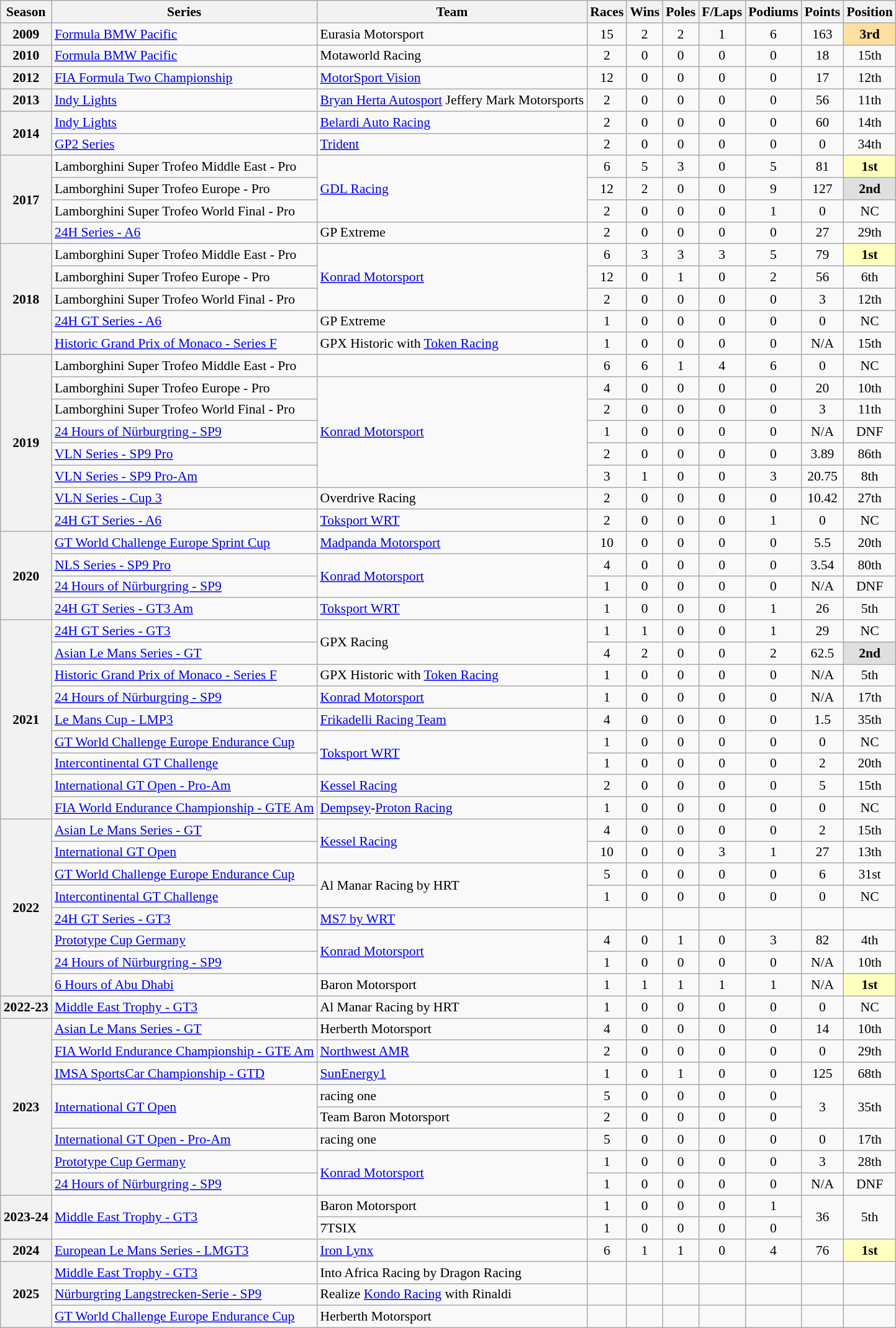<table class="wikitable" style="font-size: 90%; text-align:center">
<tr>
<th>Season</th>
<th>Series</th>
<th>Team</th>
<th>Races</th>
<th>Wins</th>
<th>Poles</th>
<th>F/Laps</th>
<th>Podiums</th>
<th>Points</th>
<th>Position</th>
</tr>
<tr>
<th>2009</th>
<td align=left><a href='#'>Formula BMW Pacific</a></td>
<td align=left>Eurasia Motorsport</td>
<td>15</td>
<td>2</td>
<td>2</td>
<td>1</td>
<td>6</td>
<td>163</td>
<td style="background:#FFDF9F;"><strong>3rd</strong></td>
</tr>
<tr>
<th>2010</th>
<td align=left><a href='#'>Formula BMW Pacific</a></td>
<td align=left>Motaworld Racing</td>
<td>2</td>
<td>0</td>
<td>0</td>
<td>0</td>
<td>0</td>
<td>18</td>
<td>15th</td>
</tr>
<tr>
<th>2012</th>
<td align=left><a href='#'>FIA Formula Two Championship</a></td>
<td align=left><a href='#'>MotorSport Vision</a></td>
<td>12</td>
<td>0</td>
<td>0</td>
<td>0</td>
<td>0</td>
<td>17</td>
<td>12th</td>
</tr>
<tr>
<th>2013</th>
<td align=left><a href='#'>Indy Lights</a></td>
<td align=left nowrap><a href='#'>Bryan Herta Autosport</a> Jeffery Mark Motorsports</td>
<td>2</td>
<td>0</td>
<td>0</td>
<td>0</td>
<td>0</td>
<td>56</td>
<td>11th</td>
</tr>
<tr>
<th rowspan="2">2014</th>
<td align=left><a href='#'>Indy Lights</a></td>
<td align=left><a href='#'>Belardi Auto Racing</a></td>
<td>2</td>
<td>0</td>
<td>0</td>
<td>0</td>
<td>0</td>
<td>60</td>
<td>14th</td>
</tr>
<tr>
<td align=left><a href='#'>GP2 Series</a></td>
<td align=left><a href='#'>Trident</a></td>
<td>2</td>
<td>0</td>
<td>0</td>
<td>0</td>
<td>0</td>
<td>0</td>
<td>34th</td>
</tr>
<tr>
<th rowspan="4">2017</th>
<td align=left nowrap>Lamborghini Super Trofeo Middle East - Pro</td>
<td rowspan="3" align=left><a href='#'>GDL Racing</a></td>
<td>6</td>
<td>5</td>
<td>3</td>
<td>0</td>
<td>5</td>
<td>81</td>
<td style="background:#FFFFBF;"><strong>1st</strong></td>
</tr>
<tr>
<td align=left>Lamborghini Super Trofeo Europe - Pro</td>
<td>12</td>
<td>2</td>
<td>0</td>
<td>0</td>
<td>9</td>
<td>127</td>
<td style="background:#DFDFDF;"><strong>2nd</strong></td>
</tr>
<tr>
<td align=left>Lamborghini Super Trofeo World Final - Pro</td>
<td>2</td>
<td>0</td>
<td>0</td>
<td>0</td>
<td>1</td>
<td>0</td>
<td>NC</td>
</tr>
<tr>
<td align=left><a href='#'>24H Series - A6</a></td>
<td align=left>GP Extreme</td>
<td>2</td>
<td>0</td>
<td>0</td>
<td>0</td>
<td>0</td>
<td>27</td>
<td>29th</td>
</tr>
<tr>
<th rowspan="5">2018</th>
<td align=left>Lamborghini Super Trofeo Middle East - Pro</td>
<td rowspan="3" align=left><a href='#'>Konrad Motorsport</a></td>
<td>6</td>
<td>3</td>
<td>3</td>
<td>3</td>
<td>5</td>
<td>79</td>
<td style="background:#FFFFBF;"><strong>1st</strong></td>
</tr>
<tr>
<td align=left>Lamborghini Super Trofeo Europe - Pro</td>
<td>12</td>
<td>0</td>
<td>1</td>
<td>0</td>
<td>2</td>
<td>56</td>
<td>6th</td>
</tr>
<tr>
<td align=left>Lamborghini Super Trofeo World Final - Pro</td>
<td>2</td>
<td>0</td>
<td>0</td>
<td>0</td>
<td>0</td>
<td>3</td>
<td>12th</td>
</tr>
<tr>
<td align=left><a href='#'>24H GT Series - A6</a></td>
<td align=left>GP Extreme</td>
<td>1</td>
<td>0</td>
<td>0</td>
<td>0</td>
<td>0</td>
<td>0</td>
<td>NC</td>
</tr>
<tr>
<td align=left><a href='#'>Historic Grand Prix of Monaco - Series F</a></td>
<td align=left>GPX Historic with <a href='#'>Token Racing</a></td>
<td>1</td>
<td>0</td>
<td>0</td>
<td>0</td>
<td>0</td>
<td>N/A</td>
<td>15th</td>
</tr>
<tr>
<th rowspan="8">2019</th>
<td align=left>Lamborghini Super Trofeo Middle East - Pro</td>
<td></td>
<td>6</td>
<td>6</td>
<td>1</td>
<td>4</td>
<td>6</td>
<td>0</td>
<td>NC</td>
</tr>
<tr>
<td align=left>Lamborghini Super Trofeo Europe - Pro</td>
<td rowspan="5" align=left><a href='#'>Konrad Motorsport</a></td>
<td>4</td>
<td>0</td>
<td>0</td>
<td>0</td>
<td>0</td>
<td>20</td>
<td>10th</td>
</tr>
<tr>
<td align=left>Lamborghini Super Trofeo World Final - Pro</td>
<td>2</td>
<td>0</td>
<td>0</td>
<td>0</td>
<td>0</td>
<td>3</td>
<td>11th</td>
</tr>
<tr>
<td align=left><a href='#'>24 Hours of Nürburgring - SP9</a></td>
<td>1</td>
<td>0</td>
<td>0</td>
<td>0</td>
<td>0</td>
<td>N/A</td>
<td>DNF</td>
</tr>
<tr>
<td align=left><a href='#'>VLN Series - SP9 Pro</a></td>
<td>2</td>
<td>0</td>
<td>0</td>
<td>0</td>
<td>0</td>
<td>3.89</td>
<td>86th</td>
</tr>
<tr>
<td align=left><a href='#'>VLN Series - SP9 Pro-Am</a></td>
<td>3</td>
<td>1</td>
<td>0</td>
<td>0</td>
<td>3</td>
<td>20.75</td>
<td>8th</td>
</tr>
<tr>
<td align=left><a href='#'>VLN Series - Cup 3</a></td>
<td align=left>Overdrive Racing</td>
<td>2</td>
<td>0</td>
<td>0</td>
<td>0</td>
<td>0</td>
<td>10.42</td>
<td>27th</td>
</tr>
<tr>
<td align=left><a href='#'>24H GT Series - A6</a></td>
<td align=left><a href='#'>Toksport WRT</a></td>
<td>2</td>
<td>0</td>
<td>0</td>
<td>0</td>
<td>1</td>
<td>0</td>
<td>NC</td>
</tr>
<tr>
<th rowspan="4">2020</th>
<td align=left nowrap><a href='#'>GT World Challenge Europe Sprint Cup</a></td>
<td align=left nowrap><a href='#'>Madpanda Motorsport</a></td>
<td>10</td>
<td>0</td>
<td>0</td>
<td>0</td>
<td>0</td>
<td>5.5</td>
<td>20th</td>
</tr>
<tr>
<td align=left><a href='#'>NLS Series - SP9 Pro</a></td>
<td rowspan="2" align=left><a href='#'>Konrad Motorsport</a></td>
<td>4</td>
<td>0</td>
<td>0</td>
<td>0</td>
<td>0</td>
<td>3.54</td>
<td>80th</td>
</tr>
<tr>
<td align=left><a href='#'>24 Hours of Nürburgring - SP9</a></td>
<td>1</td>
<td>0</td>
<td>0</td>
<td>0</td>
<td>0</td>
<td>N/A</td>
<td>DNF</td>
</tr>
<tr>
<td align=left><a href='#'>24H GT Series - GT3 Am</a></td>
<td align=left><a href='#'>Toksport WRT</a></td>
<td>1</td>
<td>0</td>
<td>0</td>
<td>0</td>
<td>1</td>
<td>26</td>
<td>5th</td>
</tr>
<tr>
<th rowspan="9">2021</th>
<td align=left><a href='#'>24H GT Series - GT3</a></td>
<td rowspan="2" align=left>GPX Racing</td>
<td>1</td>
<td>1</td>
<td>0</td>
<td>0</td>
<td>1</td>
<td>29</td>
<td>NC</td>
</tr>
<tr>
<td align=left><a href='#'>Asian Le Mans Series - GT</a></td>
<td>4</td>
<td>2</td>
<td>0</td>
<td>0</td>
<td>2</td>
<td>62.5</td>
<td style="background:#DFDFDF;"><strong>2nd</strong></td>
</tr>
<tr>
<td align=left><a href='#'>Historic Grand Prix of Monaco - Series F</a></td>
<td align=left>GPX Historic with <a href='#'>Token Racing</a></td>
<td>1</td>
<td>0</td>
<td>0</td>
<td>0</td>
<td>0</td>
<td>N/A</td>
<td>5th</td>
</tr>
<tr>
<td align=left><a href='#'>24 Hours of Nürburgring - SP9</a></td>
<td align="left"><a href='#'>Konrad Motorsport</a></td>
<td>1</td>
<td>0</td>
<td>0</td>
<td>0</td>
<td>0</td>
<td>N/A</td>
<td>17th</td>
</tr>
<tr>
<td align=left><a href='#'>Le Mans Cup - LMP3</a></td>
<td align=left><a href='#'>Frikadelli Racing Team</a></td>
<td>4</td>
<td>0</td>
<td>0</td>
<td>0</td>
<td>0</td>
<td>1.5</td>
<td>35th</td>
</tr>
<tr>
<td align=left nowrap><a href='#'>GT World Challenge Europe Endurance Cup</a></td>
<td rowspan="2" align="left"><a href='#'>Toksport WRT</a></td>
<td>1</td>
<td>0</td>
<td>0</td>
<td>0</td>
<td>0</td>
<td>0</td>
<td>NC</td>
</tr>
<tr>
<td align=left><a href='#'>Intercontinental GT Challenge</a></td>
<td>1</td>
<td>0</td>
<td>0</td>
<td>0</td>
<td>0</td>
<td>2</td>
<td>20th</td>
</tr>
<tr>
<td align=left><a href='#'>International GT Open - Pro-Am</a></td>
<td align=left><a href='#'>Kessel Racing</a></td>
<td>2</td>
<td>0</td>
<td>0</td>
<td>0</td>
<td>0</td>
<td>5</td>
<td>15th</td>
</tr>
<tr>
<td align=left><a href='#'>FIA World Endurance Championship - GTE Am</a></td>
<td align=left><a href='#'>Dempsey</a>-<a href='#'>Proton Racing</a></td>
<td>1</td>
<td>0</td>
<td>0</td>
<td>0</td>
<td>0</td>
<td>0</td>
<td>NC</td>
</tr>
<tr>
<th rowspan="8">2022</th>
<td align=left><a href='#'>Asian Le Mans Series - GT</a></td>
<td rowspan="2" align="left"><a href='#'>Kessel Racing</a></td>
<td>4</td>
<td>0</td>
<td>0</td>
<td>0</td>
<td>0</td>
<td>2</td>
<td>15th</td>
</tr>
<tr>
<td align=left><a href='#'>International GT Open</a></td>
<td>10</td>
<td>0</td>
<td>0</td>
<td>3</td>
<td>1</td>
<td>27</td>
<td>13th</td>
</tr>
<tr>
<td align=left><a href='#'>GT World Challenge Europe Endurance Cup</a></td>
<td rowspan="2" align="left">Al Manar Racing by HRT</td>
<td>5</td>
<td>0</td>
<td>0</td>
<td>0</td>
<td>0</td>
<td>6</td>
<td>31st</td>
</tr>
<tr>
<td align=left><a href='#'>Intercontinental GT Challenge</a></td>
<td>1</td>
<td>0</td>
<td>0</td>
<td>0</td>
<td>0</td>
<td>0</td>
<td>NC</td>
</tr>
<tr>
<td align=left><a href='#'>24H GT Series - GT3</a></td>
<td align=left><a href='#'>MS7 by WRT</a></td>
<td></td>
<td></td>
<td></td>
<td></td>
<td></td>
<td></td>
<td></td>
</tr>
<tr>
<td align=left><a href='#'>Prototype Cup Germany</a></td>
<td rowspan="2" align="left"><a href='#'>Konrad Motorsport</a></td>
<td>4</td>
<td>0</td>
<td>1</td>
<td>0</td>
<td>3</td>
<td>82</td>
<td>4th</td>
</tr>
<tr>
<td align=left><a href='#'>24 Hours of Nürburgring - SP9</a></td>
<td>1</td>
<td>0</td>
<td>0</td>
<td>0</td>
<td>0</td>
<td>N/A</td>
<td>10th</td>
</tr>
<tr>
<td align=left><a href='#'>6 Hours of Abu Dhabi</a></td>
<td align=left>Baron Motorsport</td>
<td>1</td>
<td>1</td>
<td>1</td>
<td>1</td>
<td>1</td>
<td>N/A</td>
<td style="background:#FFFFBF;"><strong>1st</strong></td>
</tr>
<tr>
<th>2022-23</th>
<td align=left><a href='#'>Middle East Trophy - GT3</a></td>
<td align=left>Al Manar Racing by HRT</td>
<td>1</td>
<td>0</td>
<td>0</td>
<td>0</td>
<td>0</td>
<td>0</td>
<td>NC</td>
</tr>
<tr>
<th rowspan="8">2023</th>
<td align=left><a href='#'>Asian Le Mans Series - GT</a></td>
<td align=left>Herberth Motorsport</td>
<td>4</td>
<td>0</td>
<td>0</td>
<td>0</td>
<td>0</td>
<td>14</td>
<td>10th</td>
</tr>
<tr>
<td align=left nowrap><a href='#'>FIA World Endurance Championship - GTE Am</a></td>
<td align=left><a href='#'>Northwest AMR</a></td>
<td>2</td>
<td>0</td>
<td>0</td>
<td>0</td>
<td>0</td>
<td>0</td>
<td>29th</td>
</tr>
<tr>
<td align="left"><a href='#'>IMSA SportsCar Championship - GTD</a></td>
<td align="left"><a href='#'>SunEnergy1</a></td>
<td>1</td>
<td>0</td>
<td>1</td>
<td>0</td>
<td>0</td>
<td>125</td>
<td>68th</td>
</tr>
<tr>
<td rowspan="2" align="left"><a href='#'>International GT Open</a></td>
<td align="left">racing one</td>
<td>5</td>
<td>0</td>
<td>0</td>
<td>0</td>
<td>0</td>
<td rowspan="2">3</td>
<td rowspan="2">35th</td>
</tr>
<tr>
<td align=left>Team Baron Motorsport</td>
<td>2</td>
<td>0</td>
<td>0</td>
<td>0</td>
<td>0</td>
</tr>
<tr>
<td align="left"><a href='#'>International GT Open - Pro-Am</a></td>
<td align=left>racing one</td>
<td>5</td>
<td>0</td>
<td>0</td>
<td>0</td>
<td>0</td>
<td>0</td>
<td>17th</td>
</tr>
<tr>
<td align=left><a href='#'>Prototype Cup Germany</a></td>
<td rowspan="2" align=left><a href='#'>Konrad Motorsport</a></td>
<td>1</td>
<td>0</td>
<td>0</td>
<td>0</td>
<td>0</td>
<td>3</td>
<td>28th</td>
</tr>
<tr>
<td align="left"><a href='#'>24 Hours of Nürburgring - SP9</a></td>
<td>1</td>
<td>0</td>
<td>0</td>
<td>0</td>
<td>0</td>
<td>N/A</td>
<td>DNF</td>
</tr>
<tr>
<th rowspan="2" nowrap>2023-24</th>
<td rowspan="2" align=left><a href='#'>Middle East Trophy - GT3</a></td>
<td align=left>Baron Motorsport</td>
<td>1</td>
<td>0</td>
<td>0</td>
<td>0</td>
<td>1</td>
<td rowspan="2">36</td>
<td rowspan="2">5th</td>
</tr>
<tr>
<td align=left>7TSIX</td>
<td>1</td>
<td>0</td>
<td>0</td>
<td>0</td>
<td>0</td>
</tr>
<tr>
<th>2024</th>
<td align=left><a href='#'>European Le Mans Series - LMGT3</a></td>
<td align=left><a href='#'>Iron Lynx</a></td>
<td>6</td>
<td>1</td>
<td>1</td>
<td>0</td>
<td>4</td>
<td>76</td>
<td style="background:#FFFFBF;"><strong>1st</strong></td>
</tr>
<tr>
<th rowspan="3">2025</th>
<td align=left><a href='#'>Middle East Trophy - GT3</a></td>
<td align=left>Into Africa Racing by Dragon Racing</td>
<td></td>
<td></td>
<td></td>
<td></td>
<td></td>
<td></td>
<td></td>
</tr>
<tr>
<td align=left><a href='#'>Nürburgring Langstrecken-Serie - SP9</a></td>
<td align=left>Realize <a href='#'>Kondo Racing</a> with Rinaldi</td>
<td></td>
<td></td>
<td></td>
<td></td>
<td></td>
<td></td>
<td></td>
</tr>
<tr>
<td align="left"><a href='#'>GT World Challenge Europe Endurance Cup</a></td>
<td align="left">Herberth Motorsport</td>
<td></td>
<td></td>
<td></td>
<td></td>
<td></td>
<td></td>
<td></td>
</tr>
</table>
